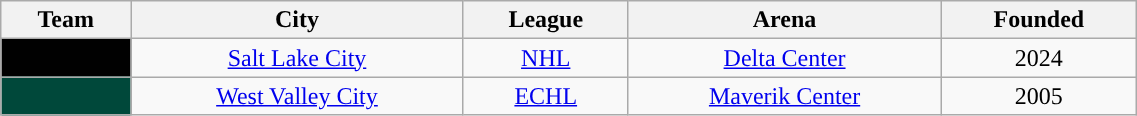<table class="wikitable sortable" style="text-align:center;" width="60%">
<tr>
<th>Team</th>
<th>City</th>
<th>League</th>
<th>Arena</th>
<th>Founded</th>
</tr>
<tr>
<td style="color:white; background:#010101; "><strong><a href='#'></a></strong></td>
<td><a href='#'>Salt Lake City</a></td>
<td><a href='#'>NHL</a></td>
<td><a href='#'>Delta Center</a></td>
<td>2024</td>
</tr>
<tr>
<td style="color:white; background:#00483a; "><strong><a href='#'></a></strong></td>
<td><a href='#'>West Valley City</a></td>
<td><a href='#'>ECHL</a></td>
<td><a href='#'>Maverik Center</a></td>
<td>2005</td>
</tr>
</table>
